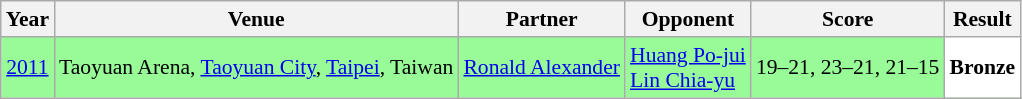<table class="sortable wikitable" style="font-size: 90%;">
<tr>
<th>Year</th>
<th>Venue</th>
<th>Partner</th>
<th>Opponent</th>
<th>Score</th>
<th>Result</th>
</tr>
<tr style="background:#98FB98">
<td align="center"><a href='#'>2011</a></td>
<td align="left">Taoyuan Arena, <a href='#'>Taoyuan City</a>, <a href='#'>Taipei</a>, Taiwan</td>
<td align="left"> <a href='#'>Ronald Alexander</a></td>
<td align="left"> <a href='#'>Huang Po-jui</a><br> <a href='#'>Lin Chia-yu</a></td>
<td align="left">19–21, 23–21, 21–15</td>
<td style="text-align:left; background:white"> <strong>Bronze</strong></td>
</tr>
</table>
